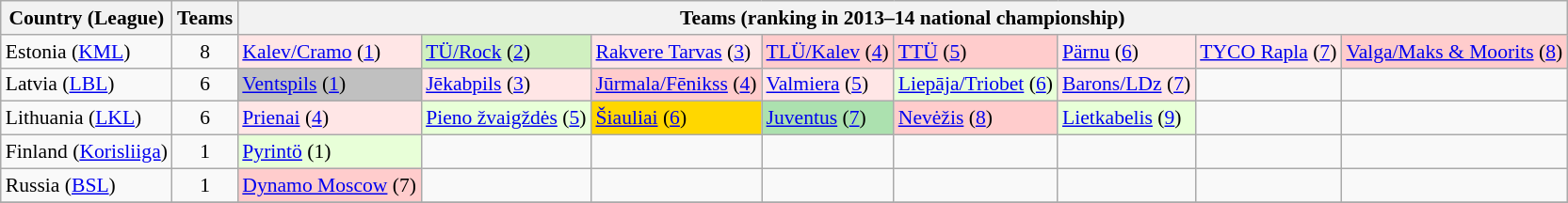<table class="wikitable" style="font-size:90%;">
<tr>
<th>Country (League)</th>
<th>Teams</th>
<th colspan=8>Teams (ranking in 2013–14 national championship)</th>
</tr>
<tr>
<td bgcolor=> Estonia (<a href='#'>KML</a>)</td>
<td align=center>8</td>
<td style="background:#FFE6E6;"><a href='#'>Kalev/Cramo</a> (<a href='#'>1</a>)</td>
<td style="background:#D0F0C0;"><a href='#'>TÜ/Rock</a> (<a href='#'>2</a>)</td>
<td style="background:#FFE6E6;"><a href='#'>Rakvere Tarvas</a> (<a href='#'>3</a>)</td>
<td style="background:#fcc;"><a href='#'>TLÜ/Kalev</a> (<a href='#'>4</a>)</td>
<td style="background:#fcc;"><a href='#'>TTÜ</a> (<a href='#'>5</a>)</td>
<td style="background:#FFE6E6;"><a href='#'>Pärnu</a> (<a href='#'>6</a>)</td>
<td style="background:#FFE6E6;"><a href='#'>TYCO Rapla</a> (<a href='#'>7</a>)</td>
<td style="background:#fcc;"><a href='#'>Valga/Maks & Moorits</a> (<a href='#'>8</a>)</td>
</tr>
<tr>
<td bgcolor=> Latvia (<a href='#'>LBL</a>)</td>
<td align=center>6</td>
<td style="background:silver;"><a href='#'>Ventspils</a> (<a href='#'>1</a>)</td>
<td style="background:#FFE6E6;"><a href='#'>Jēkabpils</a> (<a href='#'>3</a>)</td>
<td style="background:#fcc;"><a href='#'>Jūrmala/Fēnikss</a> (<a href='#'>4</a>)</td>
<td style="background:#FFE6E6;"><a href='#'>Valmiera</a> (<a href='#'>5</a>)</td>
<td style="background:#E8FFD8;"><a href='#'>Liepāja/Triobet</a> (<a href='#'>6</a>)</td>
<td style="background:#FFE6E6;"><a href='#'>Barons/LDz</a> (<a href='#'>7</a>)</td>
<td></td>
<td></td>
</tr>
<tr>
<td bgcolor=> Lithuania (<a href='#'>LKL</a>)</td>
<td align=center>6</td>
<td style="background:#FFE6E6;"><a href='#'>Prienai</a> (<a href='#'>4</a>)</td>
<td style="background:#E8FFD8;"><a href='#'>Pieno žvaigždės</a> (<a href='#'>5</a>)</td>
<td style="background:gold;"><a href='#'>Šiauliai</a> (<a href='#'>6</a>)</td>
<td style="background:#ACE1AF;"><a href='#'>Juventus</a> (<a href='#'>7</a>)</td>
<td style="background:#fcc;"><a href='#'>Nevėžis</a> (<a href='#'>8</a>)</td>
<td style="background:#E8FFD8;"><a href='#'>Lietkabelis</a> (<a href='#'>9</a>)</td>
<td></td>
<td></td>
</tr>
<tr>
<td bgcolor=> Finland (<a href='#'>Korisliiga</a>)</td>
<td align=center>1</td>
<td style="background:#E8FFD8;"><a href='#'>Pyrintö</a> (1)</td>
<td></td>
<td></td>
<td></td>
<td></td>
<td></td>
<td></td>
<td></td>
</tr>
<tr>
<td bgcolor=> Russia (<a href='#'>BSL</a>)</td>
<td align=center>1</td>
<td style="background:#fcc;"><a href='#'>Dynamo Moscow</a> (7)</td>
<td></td>
<td></td>
<td></td>
<td></td>
<td></td>
<td></td>
<td></td>
</tr>
<tr>
</tr>
</table>
